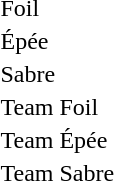<table>
<tr>
<td>Foil</td>
<td></td>
<td></td>
<td><br></td>
</tr>
<tr>
<td>Épée</td>
<td></td>
<td></td>
<td><br></td>
</tr>
<tr>
<td>Sabre</td>
<td></td>
<td></td>
<td><br></td>
</tr>
<tr>
<td>Team Foil</td>
<td></td>
<td></td>
<td></td>
</tr>
<tr>
<td>Team Épée</td>
<td></td>
<td></td>
<td></td>
</tr>
<tr>
<td>Team Sabre</td>
<td></td>
<td></td>
<td></td>
</tr>
</table>
